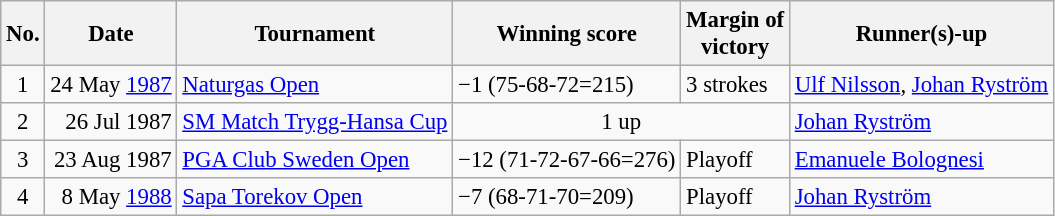<table class="wikitable" style="font-size:95%;">
<tr>
<th>No.</th>
<th>Date</th>
<th>Tournament</th>
<th>Winning score</th>
<th>Margin of<br>victory</th>
<th>Runner(s)-up</th>
</tr>
<tr>
<td align=center>1</td>
<td align=right>24 May <a href='#'>1987</a></td>
<td><a href='#'>Naturgas Open</a></td>
<td>−1 (75-68-72=215)</td>
<td>3 strokes</td>
<td> <a href='#'>Ulf Nilsson</a>,  <a href='#'>Johan Ryström</a></td>
</tr>
<tr>
<td align=center>2</td>
<td align=right>26 Jul 1987</td>
<td><a href='#'>SM Match Trygg-Hansa Cup</a></td>
<td colspan=2 align=center>1 up</td>
<td> <a href='#'>Johan Ryström</a></td>
</tr>
<tr>
<td align=center>3</td>
<td align=right>23 Aug 1987</td>
<td><a href='#'>PGA Club Sweden Open</a></td>
<td>−12 (71-72-67-66=276)</td>
<td>Playoff</td>
<td> <a href='#'>Emanuele Bolognesi</a></td>
</tr>
<tr>
<td align=center>4</td>
<td align=right>8 May <a href='#'>1988</a></td>
<td><a href='#'>Sapa Torekov Open</a></td>
<td>−7 (68-71-70=209)</td>
<td>Playoff</td>
<td> <a href='#'>Johan Ryström</a></td>
</tr>
</table>
